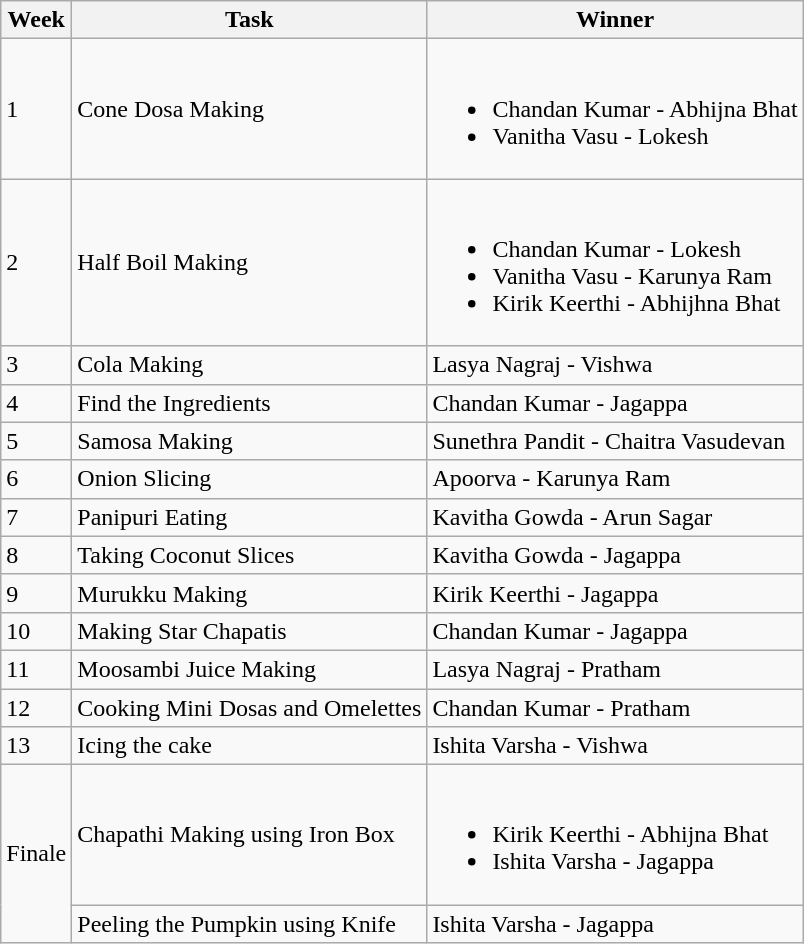<table class="wikitable">
<tr>
<th>Week</th>
<th>Task</th>
<th>Winner</th>
</tr>
<tr style="height:1em;">
<td>1</td>
<td>Cone Dosa Making</td>
<td><br><ul><li>Chandan Kumar - Abhijna Bhat</li><li>Vanitha Vasu - Lokesh</li></ul></td>
</tr>
<tr style="height:1em;">
<td>2</td>
<td>Half Boil Making</td>
<td><br><ul><li>Chandan Kumar - Lokesh</li><li>Vanitha Vasu - Karunya Ram</li><li>Kirik Keerthi - Abhijhna Bhat</li></ul></td>
</tr>
<tr style="height:1em;">
<td>3</td>
<td>Cola Making</td>
<td>Lasya Nagraj - Vishwa</td>
</tr>
<tr style="height:1em;">
<td>4</td>
<td>Find the Ingredients</td>
<td>Chandan Kumar - Jagappa</td>
</tr>
<tr style="height:1em;">
<td>5</td>
<td>Samosa Making</td>
<td>Sunethra Pandit - Chaitra Vasudevan</td>
</tr>
<tr style="height:1em;">
<td>6</td>
<td>Onion Slicing</td>
<td>Apoorva - Karunya Ram</td>
</tr>
<tr style="height:1em;">
<td>7</td>
<td>Panipuri Eating</td>
<td>Kavitha Gowda - Arun Sagar</td>
</tr>
<tr style="height:1em;">
<td>8</td>
<td>Taking Coconut Slices</td>
<td>Kavitha Gowda - Jagappa</td>
</tr>
<tr style="height:1em;">
<td>9</td>
<td>Murukku Making</td>
<td>Kirik Keerthi - Jagappa</td>
</tr>
<tr style="height:1em;">
<td>10</td>
<td>Making Star Chapatis</td>
<td>Chandan Kumar - Jagappa</td>
</tr>
<tr style="height:1em;">
<td>11</td>
<td>Moosambi Juice Making</td>
<td>Lasya Nagraj - Pratham</td>
</tr>
<tr style="height:1em;">
<td>12</td>
<td>Cooking Mini Dosas and Omelettes</td>
<td>Chandan Kumar - Pratham</td>
</tr>
<tr>
<td>13</td>
<td>Icing the cake</td>
<td>Ishita Varsha - Vishwa</td>
</tr>
<tr>
<td rowspan="2">Finale</td>
<td>Chapathi Making using Iron Box</td>
<td><br><ul><li>Kirik Keerthi - Abhijna Bhat</li><li>Ishita Varsha - Jagappa</li></ul></td>
</tr>
<tr>
<td>Peeling the Pumpkin using Knife</td>
<td>Ishita Varsha - Jagappa</td>
</tr>
</table>
